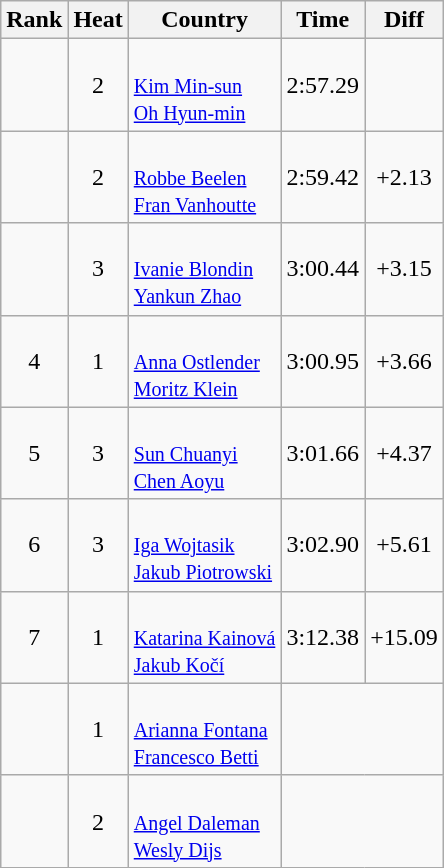<table class="wikitable sortable" style="text-align:center">
<tr>
<th>Rank</th>
<th>Heat</th>
<th>Country</th>
<th>Time</th>
<th>Diff</th>
</tr>
<tr>
<td></td>
<td>2</td>
<td align=left><br><small><a href='#'>Kim Min-sun</a><br><a href='#'>Oh Hyun-min</a></small></td>
<td>2:57.29</td>
<td></td>
</tr>
<tr>
<td></td>
<td>2</td>
<td align=left><br><small><a href='#'>Robbe Beelen</a><br><a href='#'>Fran Vanhoutte</a></small></td>
<td>2:59.42</td>
<td>+2.13</td>
</tr>
<tr>
<td></td>
<td>3</td>
<td align=left><br><small><a href='#'>Ivanie Blondin</a><br><a href='#'>Yankun Zhao</a></small></td>
<td>3:00.44</td>
<td>+3.15</td>
</tr>
<tr>
<td>4</td>
<td>1</td>
<td align=left><br><small><a href='#'>Anna Ostlender</a><br><a href='#'>Moritz Klein</a></small></td>
<td>3:00.95</td>
<td>+3.66</td>
</tr>
<tr>
<td>5</td>
<td>3</td>
<td align=left><br><small><a href='#'>Sun Chuanyi</a><br><a href='#'>Chen Aoyu</a></small></td>
<td>3:01.66</td>
<td>+4.37</td>
</tr>
<tr>
<td>6</td>
<td>3</td>
<td align=left><br><small><a href='#'>Iga Wojtasik</a><br><a href='#'>Jakub Piotrowski</a></small></td>
<td>3:02.90</td>
<td>+5.61</td>
</tr>
<tr>
<td>7</td>
<td>1</td>
<td align=left><br><small><a href='#'>Katarina Kainová</a><br><a href='#'>Jakub Kočí</a></small></td>
<td>3:12.38</td>
<td>+15.09</td>
</tr>
<tr>
<td></td>
<td>1</td>
<td align=left><br><small><a href='#'>Arianna Fontana</a><br><a href='#'>Francesco Betti</a></small></td>
<td colspan=2></td>
</tr>
<tr>
<td></td>
<td>2</td>
<td align=left><br><small><a href='#'>Angel Daleman</a><br><a href='#'>Wesly Dijs</a></small></td>
<td colspan=2></td>
</tr>
</table>
